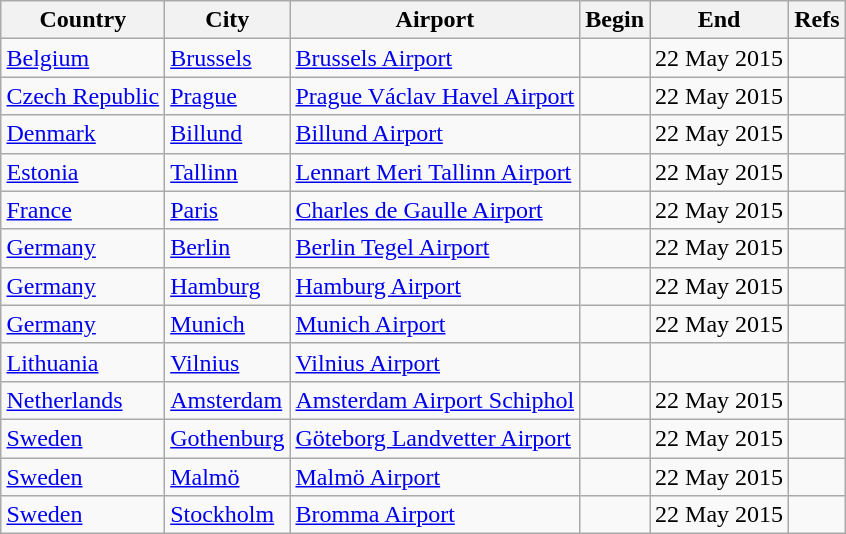<table class="sortable wikitable toccolours" style="margin:1em auto;">
<tr>
<th>Country</th>
<th>City</th>
<th>Airport</th>
<th>Begin</th>
<th>End</th>
<th class="unsortable">Refs</th>
</tr>
<tr>
<td><a href='#'>Belgium</a></td>
<td><a href='#'>Brussels</a></td>
<td><a href='#'>Brussels Airport</a></td>
<td align=center></td>
<td align=center>22 May 2015</td>
<td align=center></td>
</tr>
<tr>
<td><a href='#'>Czech Republic</a></td>
<td><a href='#'>Prague</a></td>
<td><a href='#'>Prague Václav Havel Airport</a></td>
<td align=center></td>
<td align=center>22 May 2015</td>
<td align=center></td>
</tr>
<tr>
<td><a href='#'>Denmark</a></td>
<td><a href='#'>Billund</a></td>
<td><a href='#'>Billund Airport</a></td>
<td align=center></td>
<td align=center>22 May 2015</td>
<td align=center></td>
</tr>
<tr>
<td><a href='#'>Estonia</a></td>
<td><a href='#'>Tallinn</a></td>
<td><a href='#'>Lennart Meri Tallinn Airport</a></td>
<td align=center></td>
<td align=center>22 May 2015</td>
<td align=center></td>
</tr>
<tr>
<td><a href='#'>France</a></td>
<td><a href='#'>Paris</a></td>
<td><a href='#'>Charles de Gaulle Airport</a></td>
<td align=center></td>
<td align=center>22 May 2015</td>
<td align=center></td>
</tr>
<tr>
<td><a href='#'>Germany</a></td>
<td><a href='#'>Berlin</a></td>
<td><a href='#'>Berlin Tegel Airport</a></td>
<td align=center></td>
<td align=center>22 May 2015</td>
<td align=center></td>
</tr>
<tr>
<td><a href='#'>Germany</a></td>
<td><a href='#'>Hamburg</a></td>
<td><a href='#'>Hamburg Airport</a></td>
<td align=center></td>
<td align=center>22 May 2015</td>
<td align=center></td>
</tr>
<tr>
<td><a href='#'>Germany</a></td>
<td><a href='#'>Munich</a></td>
<td><a href='#'>Munich Airport</a></td>
<td align=center></td>
<td align=center>22 May 2015</td>
<td align=center></td>
</tr>
<tr>
<td><a href='#'>Lithuania</a></td>
<td><a href='#'>Vilnius</a></td>
<td><a href='#'>Vilnius Airport</a> </td>
<td></td>
<td></td>
<td align=center></td>
</tr>
<tr>
<td><a href='#'>Netherlands</a></td>
<td><a href='#'>Amsterdam</a></td>
<td><a href='#'>Amsterdam Airport Schiphol</a></td>
<td align=center></td>
<td align=center>22 May 2015</td>
<td align=center></td>
</tr>
<tr>
<td><a href='#'>Sweden</a></td>
<td><a href='#'>Gothenburg</a></td>
<td><a href='#'>Göteborg Landvetter Airport</a></td>
<td align=center></td>
<td align=center>22 May 2015</td>
<td align=center></td>
</tr>
<tr>
<td><a href='#'>Sweden</a></td>
<td><a href='#'>Malmö</a></td>
<td><a href='#'>Malmö Airport</a></td>
<td align=center></td>
<td align=center>22 May 2015</td>
<td align=center></td>
</tr>
<tr>
<td><a href='#'>Sweden</a></td>
<td><a href='#'>Stockholm</a></td>
<td><a href='#'>Bromma Airport</a></td>
<td align=center></td>
<td align=center>22 May 2015</td>
<td align=center></td>
</tr>
</table>
